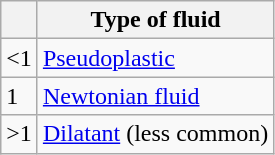<table class="wikitable">
<tr>
<th><em></em></th>
<th>Type of fluid</th>
</tr>
<tr>
<td><1</td>
<td><a href='#'>Pseudoplastic</a></td>
</tr>
<tr>
<td>1</td>
<td><a href='#'>Newtonian fluid</a></td>
</tr>
<tr>
<td>>1</td>
<td><a href='#'>Dilatant</a> (less common)</td>
</tr>
</table>
